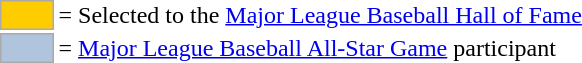<table>
<tr>
<td style="background-color:#FFCC00; border:1px solid #aaaaaa; width:2em;"></td>
<td>= Selected to the <a href='#'>Major League Baseball Hall of Fame</a></td>
</tr>
<tr>
<td style="background-color:lightsteelblue; border:1px solid #aaaaaa; width:2em;"></td>
<td>= <a href='#'>Major League Baseball All-Star Game</a> participant</td>
</tr>
</table>
